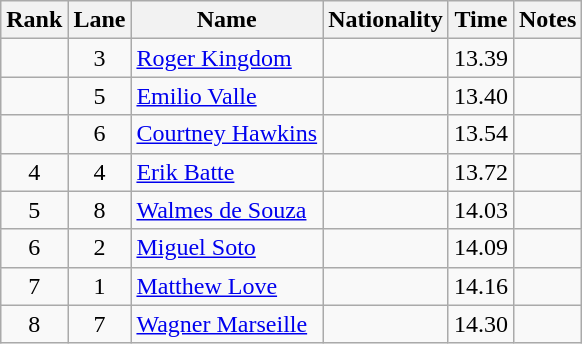<table class="wikitable sortable" style="text-align:center">
<tr>
<th>Rank</th>
<th>Lane</th>
<th>Name</th>
<th>Nationality</th>
<th>Time</th>
<th>Notes</th>
</tr>
<tr>
<td></td>
<td>3</td>
<td align=left><a href='#'>Roger Kingdom</a></td>
<td align=left></td>
<td>13.39</td>
<td></td>
</tr>
<tr>
<td></td>
<td>5</td>
<td align=left><a href='#'>Emilio Valle</a></td>
<td align=left></td>
<td>13.40</td>
<td></td>
</tr>
<tr>
<td></td>
<td>6</td>
<td align=left><a href='#'>Courtney Hawkins</a></td>
<td align=left></td>
<td>13.54</td>
<td></td>
</tr>
<tr>
<td>4</td>
<td>4</td>
<td align=left><a href='#'>Erik Batte</a></td>
<td align=left></td>
<td>13.72</td>
<td></td>
</tr>
<tr>
<td>5</td>
<td>8</td>
<td align=left><a href='#'>Walmes de Souza</a></td>
<td align=left></td>
<td>14.03</td>
<td></td>
</tr>
<tr>
<td>6</td>
<td>2</td>
<td align=left><a href='#'>Miguel Soto</a></td>
<td align=left></td>
<td>14.09</td>
<td></td>
</tr>
<tr>
<td>7</td>
<td>1</td>
<td align=left><a href='#'>Matthew Love</a></td>
<td align=left></td>
<td>14.16</td>
<td></td>
</tr>
<tr>
<td>8</td>
<td>7</td>
<td align=left><a href='#'>Wagner Marseille</a></td>
<td align=left></td>
<td>14.30</td>
<td></td>
</tr>
</table>
